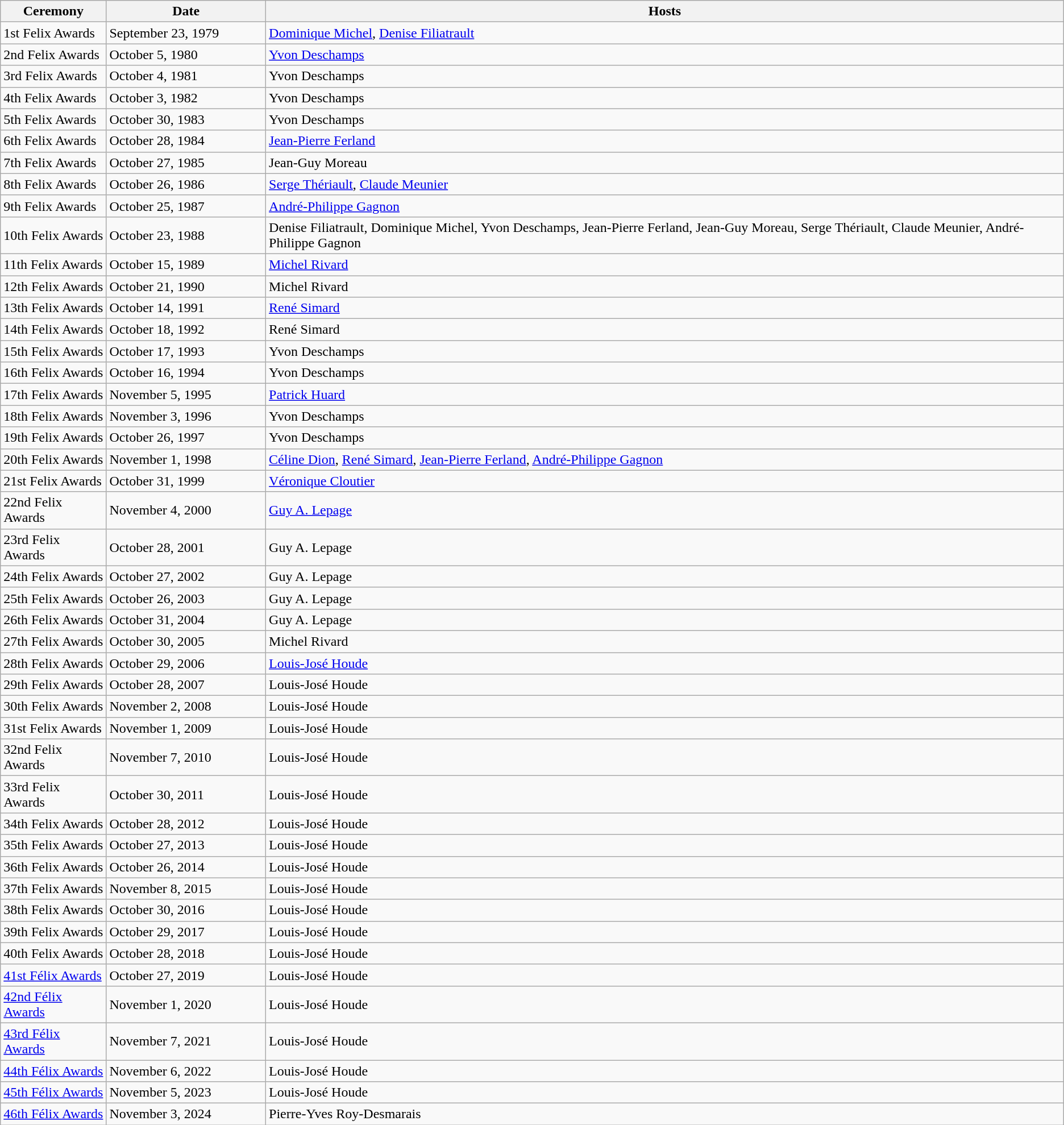<table class="wikitable">
<tr>
<th>Ceremony</th>
<th width="15%">Date</th>
<th>Hosts</th>
</tr>
<tr>
<td>1st Felix Awards</td>
<td>September 23, 1979</td>
<td><a href='#'>Dominique Michel</a>, <a href='#'>Denise Filiatrault</a></td>
</tr>
<tr>
<td>2nd Felix Awards</td>
<td>October 5, 1980</td>
<td><a href='#'>Yvon Deschamps</a></td>
</tr>
<tr>
<td>3rd Felix Awards</td>
<td>October 4, 1981</td>
<td>Yvon Deschamps</td>
</tr>
<tr>
<td>4th Felix Awards</td>
<td>October 3, 1982</td>
<td>Yvon Deschamps</td>
</tr>
<tr>
<td>5th Felix Awards</td>
<td>October 30, 1983</td>
<td>Yvon Deschamps</td>
</tr>
<tr>
<td>6th Felix Awards</td>
<td>October 28, 1984</td>
<td><a href='#'>Jean-Pierre Ferland</a></td>
</tr>
<tr>
<td>7th Felix Awards</td>
<td>October 27, 1985</td>
<td>Jean-Guy Moreau</td>
</tr>
<tr>
<td>8th Felix Awards</td>
<td>October 26, 1986</td>
<td><a href='#'>Serge Thériault</a>, <a href='#'>Claude Meunier</a></td>
</tr>
<tr>
<td>9th Felix Awards</td>
<td>October 25, 1987</td>
<td><a href='#'>André-Philippe Gagnon</a></td>
</tr>
<tr>
<td>10th Felix Awards</td>
<td>October 23, 1988</td>
<td>Denise Filiatrault, Dominique Michel, Yvon Deschamps, Jean-Pierre Ferland, Jean-Guy Moreau, Serge Thériault, Claude Meunier, André-Philippe Gagnon</td>
</tr>
<tr>
<td>11th Felix Awards</td>
<td>October 15, 1989</td>
<td><a href='#'>Michel Rivard</a></td>
</tr>
<tr>
<td>12th Felix Awards</td>
<td>October 21, 1990</td>
<td>Michel Rivard</td>
</tr>
<tr>
<td>13th Felix Awards</td>
<td>October 14, 1991</td>
<td><a href='#'>René Simard</a></td>
</tr>
<tr>
<td>14th Felix Awards</td>
<td>October 18, 1992</td>
<td>René Simard</td>
</tr>
<tr>
<td>15th Felix Awards</td>
<td>October 17, 1993</td>
<td>Yvon Deschamps</td>
</tr>
<tr>
<td>16th Felix Awards</td>
<td>October 16, 1994</td>
<td>Yvon Deschamps</td>
</tr>
<tr>
<td>17th Felix Awards</td>
<td>November 5, 1995</td>
<td><a href='#'>Patrick Huard</a></td>
</tr>
<tr>
<td>18th Felix Awards</td>
<td>November 3, 1996</td>
<td>Yvon Deschamps</td>
</tr>
<tr>
<td>19th Felix Awards</td>
<td>October 26, 1997</td>
<td>Yvon Deschamps</td>
</tr>
<tr>
<td>20th Felix Awards</td>
<td>November 1, 1998</td>
<td><a href='#'>Céline Dion</a>, <a href='#'>René Simard</a>, <a href='#'>Jean-Pierre Ferland</a>, <a href='#'>André-Philippe Gagnon</a></td>
</tr>
<tr>
<td>21st Felix Awards</td>
<td>October 31, 1999</td>
<td><a href='#'>Véronique Cloutier</a></td>
</tr>
<tr>
<td>22nd Felix Awards</td>
<td>November 4, 2000</td>
<td><a href='#'>Guy A. Lepage</a></td>
</tr>
<tr>
<td>23rd Felix Awards</td>
<td>October 28, 2001</td>
<td>Guy A. Lepage</td>
</tr>
<tr>
<td>24th Felix Awards</td>
<td>October 27, 2002</td>
<td>Guy A. Lepage</td>
</tr>
<tr>
<td>25th Felix Awards</td>
<td>October 26, 2003</td>
<td>Guy A. Lepage</td>
</tr>
<tr>
<td>26th Felix Awards</td>
<td>October 31, 2004</td>
<td>Guy A. Lepage</td>
</tr>
<tr>
<td>27th Felix Awards</td>
<td>October 30, 2005</td>
<td>Michel Rivard</td>
</tr>
<tr>
<td>28th Felix Awards</td>
<td>October 29, 2006</td>
<td><a href='#'>Louis-José Houde</a></td>
</tr>
<tr>
<td>29th Felix Awards</td>
<td>October 28, 2007</td>
<td>Louis-José Houde</td>
</tr>
<tr>
<td>30th Felix Awards</td>
<td>November 2, 2008</td>
<td>Louis-José Houde</td>
</tr>
<tr>
<td>31st Felix Awards</td>
<td>November 1, 2009</td>
<td>Louis-José Houde</td>
</tr>
<tr>
<td>32nd Felix Awards</td>
<td>November 7, 2010</td>
<td>Louis-José Houde</td>
</tr>
<tr>
<td>33rd Felix Awards</td>
<td>October 30, 2011</td>
<td>Louis-José Houde</td>
</tr>
<tr>
<td>34th Felix Awards</td>
<td>October 28, 2012</td>
<td>Louis-José Houde</td>
</tr>
<tr>
<td>35th Felix Awards</td>
<td>October 27, 2013</td>
<td>Louis-José Houde</td>
</tr>
<tr>
<td>36th Felix Awards</td>
<td>October 26, 2014</td>
<td>Louis-José Houde</td>
</tr>
<tr>
<td>37th Felix Awards</td>
<td>November 8, 2015</td>
<td>Louis-José Houde</td>
</tr>
<tr>
<td>38th Felix Awards</td>
<td>October 30, 2016</td>
<td>Louis-José Houde</td>
</tr>
<tr>
<td>39th Felix Awards</td>
<td>October 29, 2017</td>
<td>Louis-José Houde</td>
</tr>
<tr>
<td>40th Felix Awards</td>
<td>October 28, 2018</td>
<td>Louis-José Houde</td>
</tr>
<tr>
<td><a href='#'>41st Félix Awards</a></td>
<td>October 27, 2019</td>
<td>Louis-José Houde</td>
</tr>
<tr>
<td><a href='#'>42nd Félix Awards</a></td>
<td>November 1, 2020</td>
<td>Louis-José Houde</td>
</tr>
<tr>
<td><a href='#'>43rd Félix Awards</a></td>
<td>November 7, 2021</td>
<td>Louis-José Houde</td>
</tr>
<tr>
<td><a href='#'>44th Félix Awards</a></td>
<td>November 6, 2022</td>
<td>Louis-José Houde</td>
</tr>
<tr>
<td><a href='#'>45th Félix Awards</a></td>
<td>November 5, 2023</td>
<td>Louis-José Houde</td>
</tr>
<tr>
<td><a href='#'>46th Félix Awards</a></td>
<td>November 3, 2024</td>
<td>Pierre-Yves Roy-Desmarais</td>
</tr>
</table>
